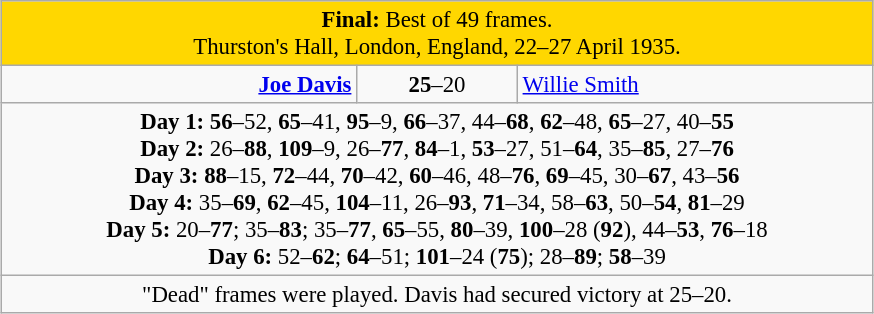<table class="wikitable" style="font-size: 95%; margin: 1em auto 1em auto;">
<tr>
<td colspan="3" align="center" bgcolor="#ffd700"><strong>Final:</strong> Best of 49 frames.<br>Thurston's Hall, London, England, 22–27 April 1935.</td>
</tr>
<tr>
<td width="230" align="right"><strong><a href='#'>Joe Davis</a></strong><br></td>
<td width="100" align="center"><strong>25</strong>–20</td>
<td width="230"><a href='#'>Willie Smith</a><br></td>
</tr>
<tr>
<td colspan="3" align="center" style="font-size: 100%"><strong>Day 1:</strong> <strong>56</strong>–52, <strong>65</strong>–41, <strong>95</strong>–9, <strong>66</strong>–37, 44–<strong>68</strong>, <strong>62</strong>–48, <strong>65</strong>–27, 40–<strong>55</strong><br><strong>Day 2:</strong> 26–<strong>88</strong>, <strong>109</strong>–9, 26–<strong>77</strong>, <strong>84</strong>–1, <strong>53</strong>–27, 51–<strong>64</strong>, 35–<strong>85</strong>, 27–<strong>76</strong><br><strong>Day 3:</strong> <strong>88</strong>–15, <strong>72</strong>–44, <strong>70</strong>–42, <strong>60</strong>–46, 48–<strong>76</strong>, <strong>69</strong>–45, 30–<strong>67</strong>, 43–<strong>56</strong><br><strong>Day 4:</strong> 35–<strong>69</strong>, <strong>62</strong>–45, <strong>104</strong>–11, 26–<strong>93</strong>, <strong>71</strong>–34, 58–<strong>63</strong>, 50–<strong>54</strong>, <strong>81</strong>–29<br><strong>Day 5:</strong> 20–<strong>77</strong>; 35–<strong>83</strong>; 35–<strong>77</strong>, <strong>65</strong>–55, <strong>80</strong>–39, <strong>100</strong>–28 (<strong>92</strong>), 44–<strong>53</strong>, <strong>76</strong>–18<br><strong>Day 6:</strong> 52–<strong>62</strong>; <strong>64</strong>–51; <strong>101</strong>–24 (<strong>75</strong>); 28–<strong>89</strong>; <strong>58</strong>–39</td>
</tr>
<tr>
<td colspan="3" align="center">"Dead" frames were played. Davis had secured victory at 25–20.</td>
</tr>
</table>
